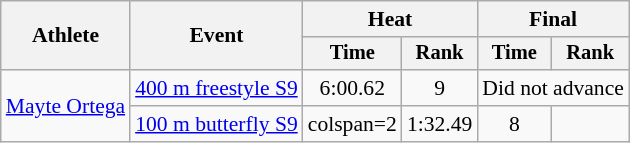<table class=wikitable style=font-size:90%;text-align:center>
<tr>
<th rowspan=2>Athlete</th>
<th rowspan=2>Event</th>
<th colspan=2>Heat</th>
<th colspan=2>Final</th>
</tr>
<tr style=font-size:95%>
<th>Time</th>
<th>Rank</th>
<th>Time</th>
<th>Rank</th>
</tr>
<tr align=center>
<td align=left rowspan=2><a href='#'>Mayte Ortega</a></td>
<td align=left><a href='#'>400 m freestyle S9</a></td>
<td>6:00.62</td>
<td>9</td>
<td colspan=2>Did not advance</td>
</tr>
<tr align=center>
<td align=left><a href='#'>100 m butterfly S9</a></td>
<td>colspan=2 </td>
<td>1:32.49</td>
<td>8</td>
</tr>
</table>
